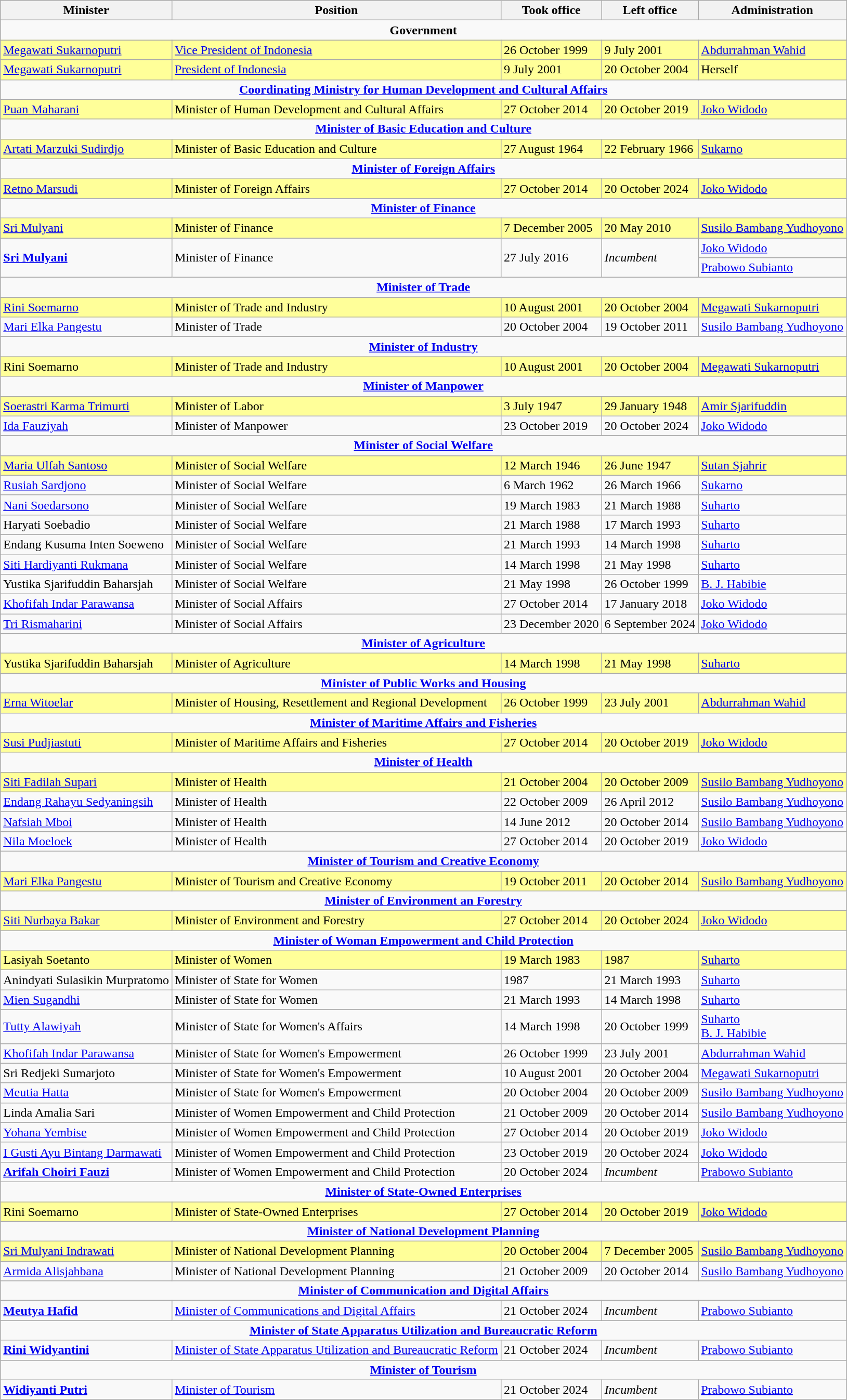<table class="wikitable sortable">
<tr>
<th>Minister</th>
<th>Position</th>
<th>Took office</th>
<th>Left office</th>
<th>Administration</th>
</tr>
<tr>
<td colspan=5 align=center><strong>Government</strong></td>
</tr>
<tr bgcolor="#FFFF99">
<td><a href='#'>Megawati Sukarnoputri</a></td>
<td><a href='#'>Vice President of Indonesia</a></td>
<td>26 October 1999</td>
<td>9 July 2001</td>
<td><a href='#'>Abdurrahman Wahid</a></td>
</tr>
<tr bgcolor="#FFFF99">
<td><a href='#'>Megawati Sukarnoputri</a></td>
<td><a href='#'>President of Indonesia</a></td>
<td>9 July 2001</td>
<td>20 October 2004</td>
<td>Herself</td>
</tr>
<tr>
<td colspan=5 align=center><strong><a href='#'>Coordinating Ministry for Human Development and Cultural Affairs</a></strong></td>
</tr>
<tr bgcolor="#FFFF99">
<td><a href='#'>Puan Maharani</a></td>
<td>Minister of Human Development and Cultural Affairs</td>
<td>27 October 2014</td>
<td>20 October 2019</td>
<td><a href='#'>Joko Widodo</a></td>
</tr>
<tr>
<td colspan=5 align=center><strong><a href='#'>Minister of Basic Education and Culture</a></strong></td>
</tr>
<tr bgcolor="#FFFF99">
<td><a href='#'>Artati Marzuki Sudirdjo</a></td>
<td>Minister of Basic Education and Culture</td>
<td>27 August 1964</td>
<td>22 February 1966</td>
<td><a href='#'>Sukarno</a></td>
</tr>
<tr>
<td colspan=5 align=center><strong><a href='#'>Minister of Foreign Affairs</a></strong></td>
</tr>
<tr bgcolor="#FFFF99">
<td><a href='#'>Retno Marsudi</a></td>
<td>Minister of Foreign Affairs</td>
<td>27 October 2014</td>
<td>20 October 2024</td>
<td><a href='#'>Joko Widodo</a></td>
</tr>
<tr>
<td colspan=5 align=center><strong><a href='#'>Minister of Finance</a></strong></td>
</tr>
<tr bgcolor="#FFFF99">
<td><a href='#'>Sri Mulyani</a></td>
<td>Minister of Finance</td>
<td>7 December 2005</td>
<td>20 May 2010</td>
<td><a href='#'>Susilo Bambang Yudhoyono</a></td>
</tr>
<tr>
<td rowspan="2"><strong><a href='#'>Sri Mulyani</a></strong></td>
<td rowspan="2">Minister of Finance</td>
<td rowspan="2">27 July 2016</td>
<td rowspan="2"><em>Incumbent</em></td>
<td><a href='#'>Joko Widodo</a></td>
</tr>
<tr>
<td><a href='#'>Prabowo Subianto</a></td>
</tr>
<tr>
<td colspan=5 align=center><strong><a href='#'>Minister of Trade</a></strong></td>
</tr>
<tr bgcolor="#FFFF99">
<td><a href='#'>Rini Soemarno</a></td>
<td>Minister of Trade and Industry</td>
<td>10 August 2001</td>
<td>20 October 2004</td>
<td><a href='#'>Megawati Sukarnoputri</a></td>
</tr>
<tr>
<td><a href='#'>Mari Elka Pangestu</a></td>
<td>Minister of Trade</td>
<td>20 October 2004</td>
<td>19 October 2011</td>
<td><a href='#'>Susilo Bambang Yudhoyono</a></td>
</tr>
<tr>
<td colspan=5 align=center><strong><a href='#'>Minister of Industry</a></strong></td>
</tr>
<tr bgcolor="#FFFF99">
<td>Rini Soemarno</td>
<td>Minister of Trade and Industry</td>
<td>10 August 2001</td>
<td>20 October 2004</td>
<td><a href='#'>Megawati Sukarnoputri</a></td>
</tr>
<tr>
<td colspan=5 align=center><strong><a href='#'>Minister of Manpower</a></strong></td>
</tr>
<tr bgcolor="#FFFF99">
<td><a href='#'>Soerastri Karma Trimurti</a></td>
<td>Minister of Labor</td>
<td>3 July 1947</td>
<td>29 January 1948</td>
<td><a href='#'>Amir Sjarifuddin</a></td>
</tr>
<tr>
<td><a href='#'>Ida Fauziyah</a></td>
<td>Minister of Manpower</td>
<td>23 October 2019</td>
<td>20 October 2024</td>
<td><a href='#'>Joko Widodo</a></td>
</tr>
<tr>
<td colspan=5 align=center><strong><a href='#'>Minister of Social Welfare</a></strong></td>
</tr>
<tr bgcolor="#FFFF99">
<td><a href='#'>Maria Ulfah Santoso</a></td>
<td>Minister of Social Welfare</td>
<td>12 March 1946</td>
<td>26 June 1947</td>
<td><a href='#'>Sutan Sjahrir</a></td>
</tr>
<tr>
<td><a href='#'>Rusiah Sardjono</a></td>
<td>Minister of Social Welfare</td>
<td>6 March 1962</td>
<td>26 March 1966</td>
<td><a href='#'>Sukarno</a></td>
</tr>
<tr>
<td><a href='#'>Nani Soedarsono</a></td>
<td>Minister of Social Welfare</td>
<td>19 March 1983</td>
<td>21 March 1988</td>
<td><a href='#'>Suharto</a></td>
</tr>
<tr>
<td>Haryati Soebadio</td>
<td>Minister of Social Welfare</td>
<td>21 March 1988</td>
<td>17 March 1993</td>
<td><a href='#'>Suharto</a></td>
</tr>
<tr>
<td>Endang Kusuma Inten Soeweno</td>
<td>Minister of Social Welfare</td>
<td>21 March 1993</td>
<td>14 March 1998</td>
<td><a href='#'>Suharto</a></td>
</tr>
<tr>
<td><a href='#'>Siti Hardiyanti Rukmana</a></td>
<td>Minister of Social Welfare</td>
<td>14 March 1998</td>
<td>21 May 1998</td>
<td><a href='#'>Suharto</a></td>
</tr>
<tr>
<td>Yustika Sjarifuddin Baharsjah</td>
<td>Minister of Social Welfare</td>
<td>21 May 1998</td>
<td>26 October 1999</td>
<td><a href='#'>B. J. Habibie</a></td>
</tr>
<tr>
<td><a href='#'>Khofifah Indar Parawansa</a></td>
<td>Minister of Social Affairs</td>
<td>27 October 2014</td>
<td>17 January 2018</td>
<td><a href='#'>Joko Widodo</a></td>
</tr>
<tr>
<td><a href='#'>Tri Rismaharini</a></td>
<td>Minister of Social Affairs</td>
<td>23 December 2020</td>
<td>6 September 2024</td>
<td><a href='#'>Joko Widodo</a></td>
</tr>
<tr>
<td colspan=5 align=center><strong><a href='#'>Minister of Agriculture</a></strong></td>
</tr>
<tr bgcolor="#FFFF99">
<td>Yustika Sjarifuddin Baharsjah</td>
<td>Minister of Agriculture</td>
<td>14 March 1998</td>
<td>21 May 1998</td>
<td><a href='#'>Suharto</a></td>
</tr>
<tr>
<td colspan=5 align=center><strong><a href='#'>Minister of Public Works and Housing</a></strong></td>
</tr>
<tr bgcolor="#FFFF99">
<td><a href='#'>Erna Witoelar</a></td>
<td>Minister of Housing, Resettlement and Regional Development</td>
<td>26 October 1999</td>
<td>23 July 2001</td>
<td><a href='#'>Abdurrahman Wahid</a></td>
</tr>
<tr>
<td colspan=5 align=center><strong><a href='#'>Minister of Maritime Affairs and Fisheries</a></strong></td>
</tr>
<tr bgcolor="#FFFF99">
<td><a href='#'>Susi Pudjiastuti</a></td>
<td>Minister of Maritime Affairs and Fisheries</td>
<td>27 October 2014</td>
<td>20 October 2019</td>
<td><a href='#'>Joko Widodo</a></td>
</tr>
<tr>
<td colspan=5 align=center><strong><a href='#'>Minister of Health</a></strong></td>
</tr>
<tr bgcolor="#FFFF99">
<td><a href='#'>Siti Fadilah Supari</a></td>
<td>Minister of Health</td>
<td>21 October 2004</td>
<td>20 October 2009</td>
<td><a href='#'>Susilo Bambang Yudhoyono</a></td>
</tr>
<tr>
<td><a href='#'>Endang Rahayu Sedyaningsih</a></td>
<td>Minister of Health</td>
<td>22 October 2009</td>
<td>26 April 2012</td>
<td><a href='#'>Susilo Bambang Yudhoyono</a></td>
</tr>
<tr>
<td><a href='#'>Nafsiah Mboi</a></td>
<td>Minister of Health</td>
<td>14 June 2012</td>
<td>20 October 2014</td>
<td><a href='#'>Susilo Bambang Yudhoyono</a></td>
</tr>
<tr>
<td><a href='#'>Nila Moeloek</a></td>
<td>Minister of Health</td>
<td>27 October 2014</td>
<td>20 October 2019</td>
<td><a href='#'>Joko Widodo</a></td>
</tr>
<tr>
<td colspan=5 align=center><strong><a href='#'>Minister of Tourism and Creative Economy</a></strong></td>
</tr>
<tr bgcolor="#FFFF99">
<td><a href='#'>Mari Elka Pangestu</a></td>
<td>Minister of Tourism and Creative Economy</td>
<td>19 October 2011</td>
<td>20 October 2014</td>
<td><a href='#'>Susilo Bambang Yudhoyono</a></td>
</tr>
<tr>
<td colspan=5 align=center><strong><a href='#'>Minister of Environment an Forestry</a></strong></td>
</tr>
<tr bgcolor="#FFFF99">
<td><a href='#'>Siti Nurbaya Bakar</a></td>
<td>Minister of Environment and Forestry</td>
<td>27 October 2014</td>
<td>20 October 2024</td>
<td><a href='#'>Joko Widodo</a></td>
</tr>
<tr>
<td colspan=5 align=center><strong><a href='#'>Minister of Woman Empowerment and Child Protection</a></strong></td>
</tr>
<tr bgcolor="#FFFF99">
<td>Lasiyah Soetanto</td>
<td>Minister of Women</td>
<td>19 March 1983</td>
<td>1987</td>
<td><a href='#'>Suharto</a></td>
</tr>
<tr>
<td>Anindyati Sulasikin Murpratomo</td>
<td>Minister of State for Women</td>
<td>1987</td>
<td>21 March 1993</td>
<td><a href='#'>Suharto</a></td>
</tr>
<tr>
<td><a href='#'>Mien Sugandhi</a></td>
<td>Minister of State for Women</td>
<td>21 March 1993</td>
<td>14 March 1998</td>
<td><a href='#'>Suharto</a></td>
</tr>
<tr>
<td><a href='#'>Tutty Alawiyah</a></td>
<td>Minister of State for Women's Affairs</td>
<td>14 March 1998</td>
<td>20 October 1999</td>
<td><a href='#'>Suharto</a><br><a href='#'>B. J. Habibie</a></td>
</tr>
<tr>
<td><a href='#'>Khofifah Indar Parawansa</a></td>
<td>Minister of State for Women's Empowerment</td>
<td>26 October 1999</td>
<td>23 July 2001</td>
<td><a href='#'>Abdurrahman Wahid</a></td>
</tr>
<tr>
<td>Sri Redjeki Sumarjoto</td>
<td>Minister of State for Women's Empowerment</td>
<td>10 August 2001</td>
<td>20 October 2004</td>
<td><a href='#'>Megawati Sukarnoputri</a></td>
</tr>
<tr>
<td><a href='#'>Meutia Hatta</a></td>
<td>Minister of State for Women's Empowerment</td>
<td>20 October 2004</td>
<td>20 October 2009</td>
<td><a href='#'>Susilo Bambang Yudhoyono</a></td>
</tr>
<tr>
<td>Linda Amalia Sari</td>
<td>Minister of Women Empowerment and Child Protection</td>
<td>21 October 2009</td>
<td>20 October 2014</td>
<td><a href='#'>Susilo Bambang Yudhoyono</a></td>
</tr>
<tr>
<td><a href='#'>Yohana Yembise</a></td>
<td>Minister of Women Empowerment and Child Protection</td>
<td>27 October 2014</td>
<td>20 October 2019</td>
<td><a href='#'>Joko Widodo</a></td>
</tr>
<tr>
<td><a href='#'>I Gusti Ayu Bintang Darmawati</a></td>
<td>Minister of Women Empowerment and Child Protection</td>
<td>23 October 2019</td>
<td>20 October 2024</td>
<td><a href='#'>Joko Widodo</a></td>
</tr>
<tr>
<td><strong><a href='#'>Arifah Choiri Fauzi</a></strong></td>
<td>Minister of Women Empowerment and Child Protection</td>
<td>20 October 2024</td>
<td><em>Incumbent</em></td>
<td><a href='#'>Prabowo Subianto</a></td>
</tr>
<tr>
<td colspan=5 align=center><strong><a href='#'>Minister of State-Owned Enterprises</a></strong></td>
</tr>
<tr bgcolor="#FFFF99">
<td>Rini Soemarno</td>
<td>Minister of State-Owned Enterprises</td>
<td>27 October 2014</td>
<td>20 October 2019</td>
<td><a href='#'>Joko Widodo</a></td>
</tr>
<tr>
<td colspan=5 align=center><strong><a href='#'>Minister of National Development Planning</a></strong></td>
</tr>
<tr bgcolor="#FFFF99">
<td><a href='#'>Sri Mulyani Indrawati</a></td>
<td>Minister of National Development Planning</td>
<td>20 October 2004</td>
<td>7 December 2005</td>
<td><a href='#'>Susilo Bambang Yudhoyono</a></td>
</tr>
<tr>
<td><a href='#'>Armida Alisjahbana</a></td>
<td>Minister of National Development Planning</td>
<td>21 October 2009</td>
<td>20 October 2014</td>
<td><a href='#'>Susilo Bambang Yudhoyono</a></td>
</tr>
<tr>
<td colspan="5" align=center><strong><a href='#'>Minister of Communication and Digital Affairs</a></strong></td>
</tr>
<tr -bgcolor="#FFFF99">
<td><strong><a href='#'>Meutya Hafid</a></strong></td>
<td><a href='#'>Minister of Communications and Digital Affairs</a></td>
<td>21 October 2024</td>
<td><em>Incumbent</em></td>
<td><a href='#'>Prabowo Subianto</a></td>
</tr>
<tr>
<td colspan="5" align=center><strong><a href='#'>Minister of State Apparatus Utilization and Bureaucratic Reform</a></strong></td>
</tr>
<tr -bgcolor="#FFFF99">
<td><strong><a href='#'>Rini Widyantini</a></strong></td>
<td><a href='#'>Minister of State Apparatus Utilization and Bureaucratic Reform</a></td>
<td>21 October 2024</td>
<td><em>Incumbent</em></td>
<td><a href='#'>Prabowo Subianto</a></td>
</tr>
<tr>
<td colspan="5" align=center><strong><a href='#'>Minister of Tourism</a></strong></td>
</tr>
<tr -bgcolor="#FFFF99">
<td><strong><a href='#'>Widiyanti Putri</a></strong></td>
<td><a href='#'>Minister of Tourism</a></td>
<td>21 October 2024</td>
<td><em>Incumbent</em></td>
<td><a href='#'>Prabowo Subianto</a></td>
</tr>
</table>
